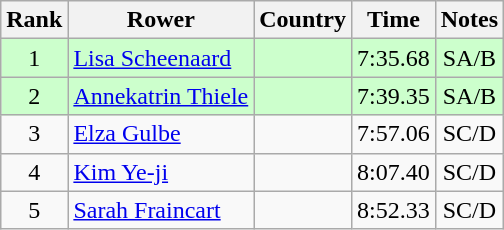<table class="wikitable" style="text-align:center">
<tr>
<th>Rank</th>
<th>Rower</th>
<th>Country</th>
<th>Time</th>
<th>Notes</th>
</tr>
<tr bgcolor=ccffcc>
<td>1</td>
<td align="left"><a href='#'>Lisa Scheenaard</a></td>
<td align="left"></td>
<td>7:35.68</td>
<td>SA/B</td>
</tr>
<tr bgcolor=ccffcc>
<td>2</td>
<td align="left"><a href='#'>Annekatrin Thiele</a></td>
<td align="left"></td>
<td>7:39.35</td>
<td>SA/B</td>
</tr>
<tr>
<td>3</td>
<td align="left"><a href='#'>Elza Gulbe</a></td>
<td align="left"></td>
<td>7:57.06</td>
<td>SC/D</td>
</tr>
<tr>
<td>4</td>
<td align="left"><a href='#'>Kim Ye-ji</a></td>
<td align="left"></td>
<td>8:07.40</td>
<td>SC/D</td>
</tr>
<tr>
<td>5</td>
<td align="left"><a href='#'>Sarah Fraincart</a></td>
<td align="left"></td>
<td>8:52.33</td>
<td>SC/D</td>
</tr>
</table>
